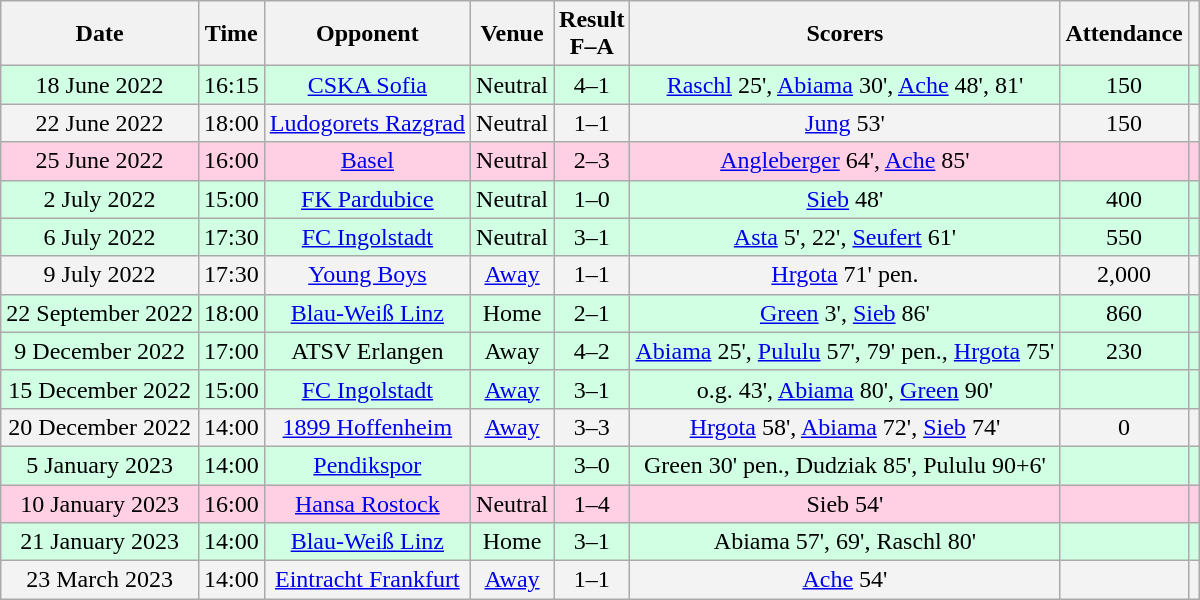<table class="wikitable sortable" style="text-align:center">
<tr>
<th>Date</th>
<th>Time</th>
<th>Opponent</th>
<th>Venue</th>
<th>Result<br>F–A</th>
<th class="unsortable">Scorers</th>
<th>Attendance</th>
<th class="unsortable"></th>
</tr>
<tr bgcolor="#d0ffe3">
<td>18 June 2022</td>
<td>16:15</td>
<td><a href='#'>CSKA Sofia</a></td>
<td>Neutral</td>
<td>4–1</td>
<td><a href='#'>Raschl</a> 25', <a href='#'>Abiama</a> 30', <a href='#'>Ache</a> 48', 81'</td>
<td>150</td>
<td></td>
</tr>
<tr bgcolor="#f3f3f3">
<td>22 June 2022</td>
<td>18:00</td>
<td><a href='#'>Ludogorets Razgrad</a></td>
<td>Neutral</td>
<td>1–1</td>
<td><a href='#'>Jung</a> 53'</td>
<td>150</td>
<td></td>
</tr>
<tr bgcolor="#ffd0e3">
<td>25 June 2022</td>
<td>16:00</td>
<td><a href='#'>Basel</a></td>
<td>Neutral</td>
<td>2–3</td>
<td><a href='#'>Angleberger</a> 64', <a href='#'>Ache</a> 85'</td>
<td></td>
<td></td>
</tr>
<tr bgcolor="#d0ffe3">
<td>2 July 2022</td>
<td>15:00</td>
<td><a href='#'>FK Pardubice</a></td>
<td>Neutral</td>
<td>1–0</td>
<td><a href='#'>Sieb</a> 48'</td>
<td>400</td>
<td></td>
</tr>
<tr bgcolor="#d0ffe3">
<td>6 July 2022</td>
<td>17:30</td>
<td><a href='#'>FC Ingolstadt</a></td>
<td>Neutral</td>
<td>3–1</td>
<td><a href='#'>Asta</a> 5', 22', <a href='#'>Seufert</a> 61'</td>
<td>550</td>
<td></td>
</tr>
<tr bgcolor="#f3f3f3">
<td>9 July 2022</td>
<td>17:30</td>
<td><a href='#'>Young Boys</a></td>
<td><a href='#'>Away</a></td>
<td>1–1</td>
<td><a href='#'>Hrgota</a> 71' pen.</td>
<td>2,000</td>
<td></td>
</tr>
<tr bgcolor="#d0ffe3">
<td>22 September 2022</td>
<td>18:00</td>
<td><a href='#'>Blau-Weiß Linz</a></td>
<td>Home</td>
<td>2–1</td>
<td><a href='#'>Green</a> 3', <a href='#'>Sieb</a> 86'</td>
<td>860</td>
<td></td>
</tr>
<tr bgcolor="#d0ffe3">
<td>9 December 2022</td>
<td>17:00</td>
<td>ATSV Erlangen</td>
<td>Away</td>
<td>4–2</td>
<td><a href='#'>Abiama</a> 25', <a href='#'>Pululu</a> 57', 79' pen., <a href='#'>Hrgota</a> 75'</td>
<td>230</td>
<td></td>
</tr>
<tr bgcolor="#d0ffe3">
<td>15 December 2022</td>
<td>15:00</td>
<td><a href='#'>FC Ingolstadt</a></td>
<td><a href='#'>Away</a></td>
<td>3–1</td>
<td>o.g. 43', <a href='#'>Abiama</a> 80', <a href='#'>Green</a> 90'</td>
<td></td>
<td></td>
</tr>
<tr bgcolor="#f3f3f3">
<td>20 December 2022</td>
<td>14:00</td>
<td><a href='#'>1899 Hoffenheim</a></td>
<td><a href='#'>Away</a></td>
<td>3–3</td>
<td><a href='#'>Hrgota</a> 58', <a href='#'>Abiama</a> 72', <a href='#'>Sieb</a> 74'</td>
<td>0</td>
<td></td>
</tr>
<tr bgcolor="#d0ffe3">
<td>5 January 2023</td>
<td>14:00</td>
<td><a href='#'>Pendikspor</a></td>
<td></td>
<td>3–0</td>
<td>Green 30' pen., Dudziak 85', Pululu 90+6'</td>
<td></td>
<td></td>
</tr>
<tr bgcolor="#ffd0e3">
<td>10 January 2023</td>
<td>16:00</td>
<td><a href='#'>Hansa Rostock</a></td>
<td>Neutral</td>
<td>1–4</td>
<td>Sieb 54'</td>
<td></td>
<td></td>
</tr>
<tr bgcolor="#d0ffe3">
<td>21 January 2023</td>
<td>14:00</td>
<td><a href='#'>Blau-Weiß Linz</a></td>
<td>Home</td>
<td>3–1</td>
<td>Abiama 57', 69', Raschl 80'</td>
<td></td>
<td></td>
</tr>
<tr bgcolor="#f3f3f3">
<td>23 March 2023</td>
<td>14:00</td>
<td><a href='#'>Eintracht Frankfurt</a></td>
<td><a href='#'>Away</a></td>
<td>1–1</td>
<td><a href='#'>Ache</a> 54'</td>
<td></td>
<td></td>
</tr>
</table>
